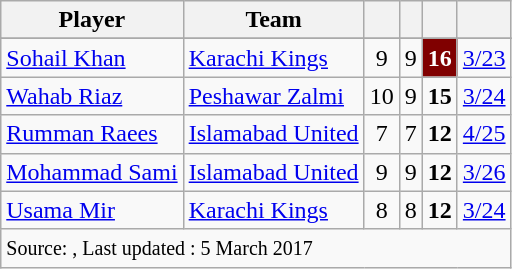<table class="wikitable" style="text-align: center;">
<tr>
<th>Player</th>
<th>Team</th>
<th></th>
<th></th>
<th></th>
<th></th>
</tr>
<tr>
</tr>
<tr>
<td style="text-align:left"><a href='#'>Sohail Khan</a></td>
<td style="text-align:left"><a href='#'>Karachi Kings</a></td>
<td>9</td>
<td>9</td>
<td style="background:maroon;color:white"><strong>16</strong></td>
<td><a href='#'>3/23</a></td>
</tr>
<tr>
<td style="text-align:left"><a href='#'>Wahab Riaz</a></td>
<td style="text-align:left"><a href='#'>Peshawar Zalmi</a></td>
<td>10</td>
<td>9</td>
<td><strong>15</strong></td>
<td><a href='#'>3/24</a></td>
</tr>
<tr>
<td style="text-align:left"><a href='#'>Rumman Raees</a></td>
<td style="text-align:left"><a href='#'>Islamabad United</a></td>
<td>7</td>
<td>7</td>
<td><strong>12</strong></td>
<td><a href='#'>4/25</a></td>
</tr>
<tr>
<td style="text-align:left"><a href='#'>Mohammad Sami</a></td>
<td style="text-align:left"><a href='#'>Islamabad United</a></td>
<td>9</td>
<td>9</td>
<td><strong>12</strong></td>
<td><a href='#'>3/26</a></td>
</tr>
<tr>
<td style="text-align:left"><a href='#'>Usama Mir</a></td>
<td style="text-align:left"><a href='#'>Karachi Kings</a></td>
<td>8</td>
<td>8</td>
<td><strong>12</strong></td>
<td><a href='#'>3/24</a></td>
</tr>
<tr>
<td style="text-align:left" colspan="6"><small>Source: , Last updated : 5 March 2017</small></td>
</tr>
</table>
